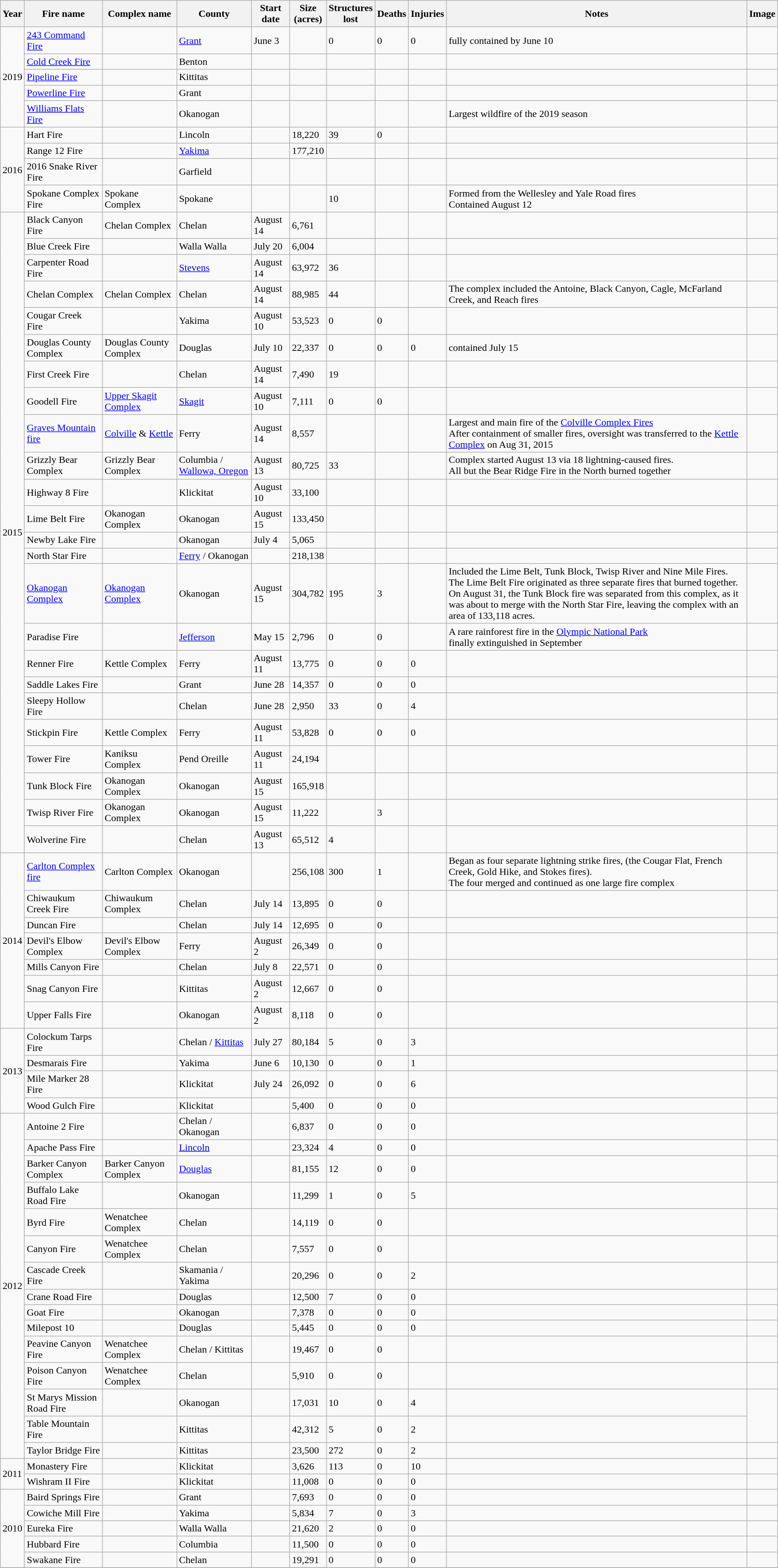<table class="wikitable sortable" align="center" width="100%">
<tr>
<th>Year</th>
<th>Fire name</th>
<th>Complex name</th>
<th>County</th>
<th>Start date</th>
<th data-sort-type="number">Size<br>(acres)</th>
<th data-sort-type="number">Structures<br>lost</th>
<th data-sort-type="number">Deaths</th>
<th data-sort-type="number">Injuries</th>
<th>Notes</th>
<th>Image</th>
</tr>
<tr>
<td rowspan=5>2019</td>
<td><a href='#'>243 Command Fire</a></td>
<td></td>
<td><a href='#'>Grant</a></td>
<td>June 3</td>
<td></td>
<td>0</td>
<td>0</td>
<td>0</td>
<td>fully contained by June 10</td>
<td></td>
</tr>
<tr>
<td><a href='#'>Cold Creek Fire</a></td>
<td></td>
<td>Benton</td>
<td></td>
<td></td>
<td></td>
<td></td>
<td></td>
<td></td>
<td></td>
</tr>
<tr>
<td><a href='#'>Pipeline Fire</a></td>
<td></td>
<td>Kittitas</td>
<td></td>
<td></td>
<td></td>
<td></td>
<td></td>
<td></td>
<td></td>
</tr>
<tr>
<td><a href='#'>Powerline Fire</a></td>
<td></td>
<td>Grant</td>
<td></td>
<td></td>
<td></td>
<td></td>
<td></td>
<td></td>
<td></td>
</tr>
<tr>
<td><a href='#'>Williams Flats Fire</a></td>
<td></td>
<td>Okanogan</td>
<td></td>
<td></td>
<td></td>
<td></td>
<td></td>
<td>Largest wildfire of the 2019 season</td>
<td></td>
</tr>
<tr>
<td Rowspan=4>2016</td>
<td>Hart Fire</td>
<td></td>
<td>Lincoln</td>
<td></td>
<td>18,220</td>
<td>39</td>
<td>0</td>
<td></td>
<td></td>
<td></td>
</tr>
<tr>
<td>Range 12 Fire</td>
<td></td>
<td><a href='#'>Yakima</a></td>
<td></td>
<td>177,210</td>
<td></td>
<td></td>
<td></td>
<td></td>
<td></td>
</tr>
<tr>
<td>2016 Snake River Fire</td>
<td></td>
<td>Garfield</td>
<td></td>
<td></td>
<td></td>
<td></td>
<td></td>
<td></td>
<td></td>
</tr>
<tr>
<td>Spokane Complex Fire</td>
<td>Spokane Complex</td>
<td>Spokane</td>
<td></td>
<td></td>
<td>10</td>
<td></td>
<td></td>
<td>Formed from the Wellesley and Yale Road fires<br>Contained August 12</td>
<td></td>
</tr>
<tr>
<td rowspan=24>2015</td>
<td>Black Canyon Fire</td>
<td>Chelan Complex</td>
<td>Chelan</td>
<td>August 14</td>
<td>6,761</td>
<td></td>
<td></td>
<td></td>
<td></td>
</tr>
<tr>
<td>Blue Creek Fire</td>
<td></td>
<td>Walla Walla</td>
<td>July 20</td>
<td>6,004</td>
<td></td>
<td></td>
<td></td>
<td></td>
<td></td>
</tr>
<tr>
<td>Carpenter Road Fire</td>
<td></td>
<td><a href='#'>Stevens</a></td>
<td>August 14</td>
<td>63,972</td>
<td>36</td>
<td></td>
<td></td>
<td></td>
<td></td>
</tr>
<tr>
<td>Chelan Complex</td>
<td>Chelan Complex</td>
<td>Chelan</td>
<td>August 14</td>
<td>88,985</td>
<td>44</td>
<td></td>
<td></td>
<td>The complex included the Antoine, Black Canyon, Cagle, McFarland Creek, and Reach fires</td>
<td></td>
</tr>
<tr>
<td>Cougar Creek Fire</td>
<td></td>
<td>Yakima</td>
<td>August 10</td>
<td>53,523</td>
<td>0</td>
<td>0</td>
<td></td>
<td></td>
<td></td>
</tr>
<tr>
<td>Douglas County Complex</td>
<td>Douglas County Complex</td>
<td>Douglas</td>
<td>July 10</td>
<td>22,337</td>
<td>0</td>
<td>0</td>
<td>0</td>
<td>contained July 15</td>
<td></td>
</tr>
<tr>
<td>First Creek Fire</td>
<td></td>
<td>Chelan</td>
<td>August 14</td>
<td>7,490</td>
<td>19</td>
<td></td>
<td></td>
<td></td>
<td></td>
</tr>
<tr>
<td>Goodell Fire</td>
<td><a href='#'>Upper Skagit Complex</a></td>
<td><a href='#'>Skagit</a></td>
<td>August 10</td>
<td>7,111</td>
<td>0</td>
<td>0</td>
<td></td>
<td></td>
<td></td>
</tr>
<tr>
<td><a href='#'>Graves Mountain fire</a></td>
<td><a href='#'>Colville</a> & <a href='#'>Kettle</a></td>
<td>Ferry</td>
<td>August 14</td>
<td>8,557</td>
<td></td>
<td></td>
<td></td>
<td>Largest and main fire of the <a href='#'>Colville Complex Fires</a><br>After containment of smaller fires, oversight was transferred to the <a href='#'>Kettle Complex</a> on Aug 31, 2015</td>
<td></td>
</tr>
<tr>
<td>Grizzly Bear Complex</td>
<td>Grizzly Bear Complex</td>
<td>Columbia / <a href='#'>Wallowa, Oregon</a></td>
<td>August 13</td>
<td>80,725</td>
<td>33</td>
<td></td>
<td></td>
<td>Complex started August 13 via 18 lightning-caused fires.<br> All but the Bear Ridge Fire in the North burned together</td>
<td></td>
</tr>
<tr>
<td>Highway 8 Fire</td>
<td></td>
<td>Klickitat</td>
<td>August 10</td>
<td>33,100</td>
<td></td>
<td></td>
<td></td>
<td></td>
<td></td>
</tr>
<tr>
<td>Lime Belt Fire</td>
<td>Okanogan Complex</td>
<td>Okanogan</td>
<td>August 15</td>
<td>133,450</td>
<td></td>
<td></td>
<td></td>
<td></td>
<td></td>
</tr>
<tr>
<td>Newby Lake Fire</td>
<td></td>
<td>Okanogan</td>
<td>July 4</td>
<td>5,065</td>
<td></td>
<td></td>
<td></td>
<td></td>
<td></td>
</tr>
<tr>
<td>North Star Fire</td>
<td></td>
<td><a href='#'>Ferry</a> / Okanogan</td>
<td></td>
<td>218,138</td>
<td></td>
<td></td>
<td></td>
<td></td>
<td></td>
</tr>
<tr>
<td><a href='#'>Okanogan Complex</a></td>
<td><a href='#'>Okanogan Complex</a></td>
<td>Okanogan</td>
<td>August 15</td>
<td>304,782</td>
<td>195</td>
<td>3</td>
<td></td>
<td>Included the Lime Belt, Tunk Block, Twisp River and Nine Mile Fires.<br> The Lime Belt Fire originated as three separate fires that burned together.<br> On August 31, the Tunk Block fire was separated from this complex, as it was about to merge with the North Star Fire, leaving the complex with an area of 133,118 acres.</td>
<td></td>
</tr>
<tr>
<td>Paradise Fire</td>
<td></td>
<td><a href='#'>Jefferson</a></td>
<td>May 15</td>
<td>2,796</td>
<td>0</td>
<td>0</td>
<td></td>
<td>A rare rainforest fire in the <a href='#'>Olympic National Park</a><br>finally extinguished in September</td>
<td></td>
</tr>
<tr>
<td>Renner Fire</td>
<td>Kettle Complex</td>
<td>Ferry</td>
<td>August 11</td>
<td>13,775</td>
<td>0</td>
<td>0</td>
<td>0</td>
<td></td>
<td></td>
</tr>
<tr>
<td>Saddle Lakes Fire</td>
<td></td>
<td>Grant</td>
<td>June 28</td>
<td>14,357</td>
<td>0</td>
<td>0</td>
<td>0</td>
<td></td>
<td></td>
</tr>
<tr>
<td>Sleepy Hollow Fire</td>
<td></td>
<td>Chelan</td>
<td>June 28</td>
<td>2,950</td>
<td>33</td>
<td>0</td>
<td>4</td>
<td></td>
<td></td>
</tr>
<tr>
<td>Stickpin Fire</td>
<td>Kettle Complex</td>
<td>Ferry</td>
<td>August 11</td>
<td>53,828</td>
<td>0</td>
<td>0</td>
<td>0</td>
<td></td>
<td></td>
</tr>
<tr>
<td>Tower Fire</td>
<td>Kaniksu Complex</td>
<td>Pend Oreille</td>
<td>August 11</td>
<td>24,194</td>
<td></td>
<td></td>
<td></td>
<td></td>
<td></td>
</tr>
<tr>
<td>Tunk Block Fire</td>
<td>Okanogan Complex</td>
<td>Okanogan</td>
<td>August 15</td>
<td>165,918</td>
<td></td>
<td></td>
<td></td>
<td></td>
<td></td>
</tr>
<tr>
<td>Twisp River Fire</td>
<td>Okanogan Complex</td>
<td>Okanogan</td>
<td>August 15</td>
<td>11,222</td>
<td></td>
<td>3</td>
<td></td>
<td></td>
<td></td>
</tr>
<tr>
<td>Wolverine Fire</td>
<td></td>
<td>Chelan</td>
<td>August 13</td>
<td>65,512</td>
<td>4</td>
<td></td>
<td></td>
<td></td>
<td></td>
</tr>
<tr>
<td rowspan=7>2014</td>
<td><a href='#'>Carlton Complex fire</a></td>
<td>Carlton Complex</td>
<td>Okanogan</td>
<td></td>
<td>256,108</td>
<td>300</td>
<td>1</td>
<td></td>
<td>Began as four separate lightning strike fires, (the Cougar Flat, French Creek, Gold Hike, and Stokes fires).<br> The four merged and continued as one large fire complex</td>
<td></td>
</tr>
<tr>
<td>Chiwaukum Creek Fire</td>
<td>Chiwaukum Complex</td>
<td>Chelan</td>
<td>July 14</td>
<td>13,895</td>
<td>0</td>
<td>0</td>
<td></td>
<td></td>
<td></td>
</tr>
<tr>
<td>Duncan Fire</td>
<td></td>
<td>Chelan</td>
<td>July 14</td>
<td>12,695</td>
<td>0</td>
<td>0</td>
<td></td>
<td></td>
<td></td>
</tr>
<tr>
<td>Devil's Elbow Complex</td>
<td>Devil's Elbow Complex</td>
<td>Ferry</td>
<td>August 2</td>
<td>26,349</td>
<td>0</td>
<td>0</td>
<td></td>
<td></td>
<td></td>
</tr>
<tr>
<td>Mills Canyon Fire</td>
<td></td>
<td>Chelan</td>
<td>July 8</td>
<td>22,571</td>
<td>0</td>
<td>0</td>
<td></td>
<td></td>
<td></td>
</tr>
<tr>
<td>Snag Canyon Fire</td>
<td></td>
<td>Kittitas</td>
<td>August 2</td>
<td>12,667</td>
<td>0</td>
<td>0</td>
<td></td>
<td></td>
<td></td>
</tr>
<tr>
<td>Upper Falls Fire</td>
<td></td>
<td>Okanogan</td>
<td>August 2</td>
<td>8,118</td>
<td>0</td>
<td>0</td>
<td></td>
<td></td>
<td></td>
</tr>
<tr>
<td rowspan=4>2013</td>
<td>Colockum Tarps Fire</td>
<td></td>
<td>Chelan / <a href='#'>Kittitas</a></td>
<td>July 27</td>
<td>80,184</td>
<td>5</td>
<td>0</td>
<td>3</td>
<td></td>
<td></td>
</tr>
<tr>
<td>Desmarais Fire</td>
<td></td>
<td>Yakima</td>
<td>June 6</td>
<td>10,130</td>
<td>0</td>
<td>0</td>
<td>1</td>
<td></td>
<td></td>
</tr>
<tr>
<td>Mile Marker 28 Fire</td>
<td></td>
<td>Klickitat</td>
<td>July 24</td>
<td>26,092</td>
<td>0</td>
<td>0</td>
<td>6</td>
<td></td>
<td></td>
</tr>
<tr>
<td>Wood Gulch Fire</td>
<td></td>
<td>Klickitat</td>
<td></td>
<td>5,400</td>
<td>0</td>
<td>0</td>
<td>0</td>
<td></td>
<td></td>
</tr>
<tr>
<td rowspan=15>2012</td>
<td>Antoine 2 Fire</td>
<td></td>
<td>Chelan / Okanogan</td>
<td></td>
<td>6,837</td>
<td>0</td>
<td>0</td>
<td>0</td>
<td></td>
<td></td>
</tr>
<tr>
<td>Apache Pass Fire</td>
<td></td>
<td><a href='#'>Lincoln</a></td>
<td></td>
<td>23,324</td>
<td>4</td>
<td>0</td>
<td>0</td>
<td></td>
<td></td>
</tr>
<tr>
<td>Barker Canyon Complex</td>
<td>Barker Canyon Complex</td>
<td><a href='#'>Douglas</a></td>
<td></td>
<td>81,155</td>
<td>12</td>
<td>0</td>
<td>0</td>
<td></td>
<td></td>
</tr>
<tr>
<td>Buffalo Lake Road Fire</td>
<td></td>
<td>Okanogan</td>
<td></td>
<td>11,299</td>
<td>1</td>
<td>0</td>
<td>5</td>
<td></td>
<td></td>
</tr>
<tr>
<td>Byrd Fire</td>
<td>Wenatchee Complex</td>
<td>Chelan</td>
<td></td>
<td>14,119</td>
<td>0</td>
<td>0</td>
<td></td>
<td></td>
<td></td>
</tr>
<tr>
<td>Canyon Fire</td>
<td>Wenatchee Complex</td>
<td>Chelan</td>
<td></td>
<td>7,557</td>
<td>0</td>
<td>0</td>
<td></td>
<td></td>
<td></td>
</tr>
<tr>
<td>Cascade Creek Fire</td>
<td></td>
<td>Skamania / Yakima</td>
<td></td>
<td>20,296</td>
<td>0</td>
<td>0</td>
<td>2</td>
<td></td>
<td></td>
</tr>
<tr>
<td>Crane Road Fire</td>
<td></td>
<td>Douglas</td>
<td></td>
<td>12,500</td>
<td>7</td>
<td>0</td>
<td>0</td>
<td></td>
<td></td>
</tr>
<tr>
<td>Goat Fire</td>
<td></td>
<td>Okanogan</td>
<td></td>
<td>7,378</td>
<td>0</td>
<td>0</td>
<td>0</td>
<td></td>
<td></td>
</tr>
<tr>
<td>Milepost 10</td>
<td></td>
<td>Douglas</td>
<td></td>
<td>5,445</td>
<td>0</td>
<td>0</td>
<td>0</td>
<td></td>
<td></td>
</tr>
<tr>
<td>Peavine Canyon Fire</td>
<td>Wenatchee Complex</td>
<td>Chelan / Kittitas</td>
<td></td>
<td>19,467</td>
<td>0</td>
<td>0</td>
<td></td>
<td></td>
<td></td>
</tr>
<tr>
<td>Poison Canyon Fire</td>
<td>Wenatchee Complex</td>
<td>Chelan</td>
<td></td>
<td>5,910</td>
<td>0</td>
<td>0</td>
<td></td>
<td></td>
<td></td>
</tr>
<tr>
<td>St Marys Mission Road Fire</td>
<td></td>
<td>Okanogan</td>
<td></td>
<td>17,031</td>
<td>10</td>
<td>0</td>
<td>4</td>
<td></td>
</tr>
<tr>
<td>Table Mountain Fire</td>
<td></td>
<td>Kittitas</td>
<td></td>
<td>42,312</td>
<td>5</td>
<td>0</td>
<td>2</td>
<td></td>
</tr>
<tr>
<td>Taylor Bridge Fire</td>
<td></td>
<td>Kittitas</td>
<td></td>
<td>23,500</td>
<td>272</td>
<td>0</td>
<td>2</td>
<td></td>
<td></td>
</tr>
<tr>
<td rowspan=2>2011</td>
<td>Monastery Fire</td>
<td></td>
<td>Klickitat</td>
<td></td>
<td>3,626</td>
<td>113</td>
<td>0</td>
<td>10</td>
<td></td>
<td></td>
</tr>
<tr>
<td>Wishram II Fire</td>
<td></td>
<td>Klickitat</td>
<td></td>
<td>11,008</td>
<td>0</td>
<td>0</td>
<td>0</td>
<td></td>
<td></td>
</tr>
<tr>
<td rowspan=5>2010</td>
<td>Baird Springs Fire</td>
<td></td>
<td>Grant</td>
<td></td>
<td>7,693</td>
<td>0</td>
<td>0</td>
<td>0</td>
<td></td>
<td></td>
</tr>
<tr>
<td>Cowiche Mill Fire</td>
<td></td>
<td>Yakima</td>
<td></td>
<td>5,834</td>
<td>7</td>
<td>0</td>
<td>3</td>
<td></td>
<td></td>
</tr>
<tr>
<td>Eureka Fire</td>
<td></td>
<td>Walla Walla</td>
<td></td>
<td>21,620</td>
<td>2</td>
<td>0</td>
<td>0</td>
<td></td>
<td></td>
</tr>
<tr>
<td>Hubbard Fire</td>
<td></td>
<td>Columbia</td>
<td></td>
<td>11,500</td>
<td>0</td>
<td>0</td>
<td>0</td>
<td></td>
<td></td>
</tr>
<tr>
<td>Swakane Fire</td>
<td></td>
<td>Chelan</td>
<td></td>
<td>19,291</td>
<td>0</td>
<td>0</td>
<td>0</td>
<td></td>
<td></td>
</tr>
<tr>
</tr>
</table>
